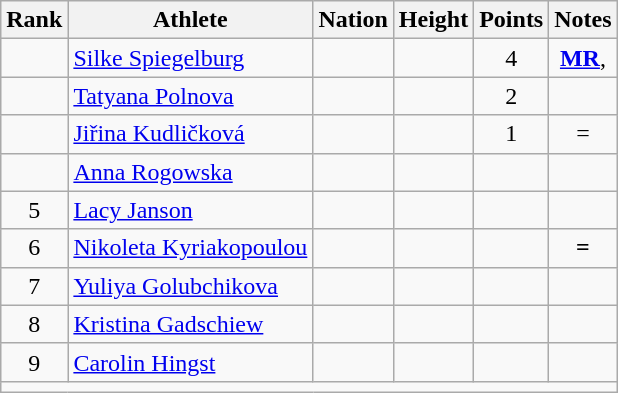<table class="wikitable sortable" style="text-align:center;">
<tr>
<th scope="col" style="width: 10px;">Rank</th>
<th scope="col">Athlete</th>
<th scope="col">Nation</th>
<th scope="col">Height</th>
<th scope="col">Points</th>
<th scope="col">Notes</th>
</tr>
<tr>
<td></td>
<td align=left><a href='#'>Silke Spiegelburg</a></td>
<td align=left></td>
<td></td>
<td>4</td>
<td><strong><a href='#'>MR</a></strong>, </td>
</tr>
<tr>
<td></td>
<td align=left><a href='#'>Tatyana Polnova</a></td>
<td align=left></td>
<td></td>
<td>2</td>
<td></td>
</tr>
<tr>
<td></td>
<td align=left><a href='#'>Jiřina Kudličková</a></td>
<td align=left></td>
<td></td>
<td>1</td>
<td>=</td>
</tr>
<tr>
<td></td>
<td align=left><a href='#'>Anna Rogowska</a></td>
<td align=left></td>
<td></td>
<td></td>
<td></td>
</tr>
<tr>
<td>5</td>
<td align=left><a href='#'>Lacy Janson</a></td>
<td align=left></td>
<td></td>
<td></td>
<td></td>
</tr>
<tr>
<td>6</td>
<td align=left><a href='#'>Nikoleta Kyriakopoulou</a></td>
<td align=left></td>
<td></td>
<td></td>
<td><strong>=</strong></td>
</tr>
<tr>
<td>7</td>
<td align=left><a href='#'>Yuliya Golubchikova</a></td>
<td align=left></td>
<td></td>
<td></td>
<td></td>
</tr>
<tr>
<td>8</td>
<td align=left><a href='#'>Kristina Gadschiew</a></td>
<td align=left></td>
<td></td>
<td></td>
<td></td>
</tr>
<tr>
<td>9</td>
<td align=left><a href='#'>Carolin Hingst</a></td>
<td align=left></td>
<td></td>
<td></td>
</tr>
<tr class="sortbottom">
<td colspan=6></td>
</tr>
</table>
